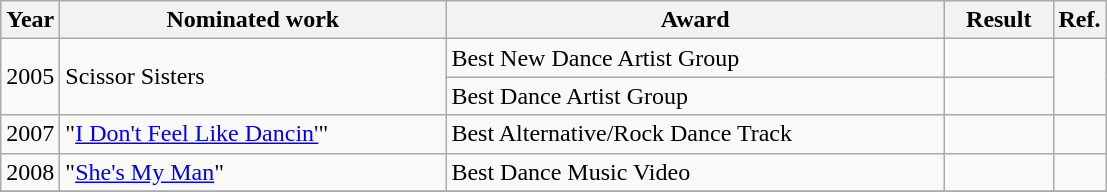<table class="wikitable">
<tr>
<th>Year</th>
<th width="250">Nominated work</th>
<th width="325">Award</th>
<th width="65">Result</th>
<th>Ref.</th>
</tr>
<tr>
<td align="center" rowspan=2>2005</td>
<td rowspan=2>Scissor Sisters</td>
<td>Best New Dance Artist Group</td>
<td></td>
<td align="center" rowspan=2></td>
</tr>
<tr>
<td>Best Dance Artist Group</td>
<td></td>
</tr>
<tr>
<td align="center">2007</td>
<td>"<a href='#'>I Don't Feel Like Dancin'</a>"</td>
<td>Best Alternative/Rock Dance Track</td>
<td></td>
<td align="center"></td>
</tr>
<tr>
<td align="center">2008</td>
<td>"<a href='#'>She's My Man</a>"</td>
<td>Best Dance Music Video</td>
<td></td>
<td align="center"></td>
</tr>
<tr>
</tr>
</table>
